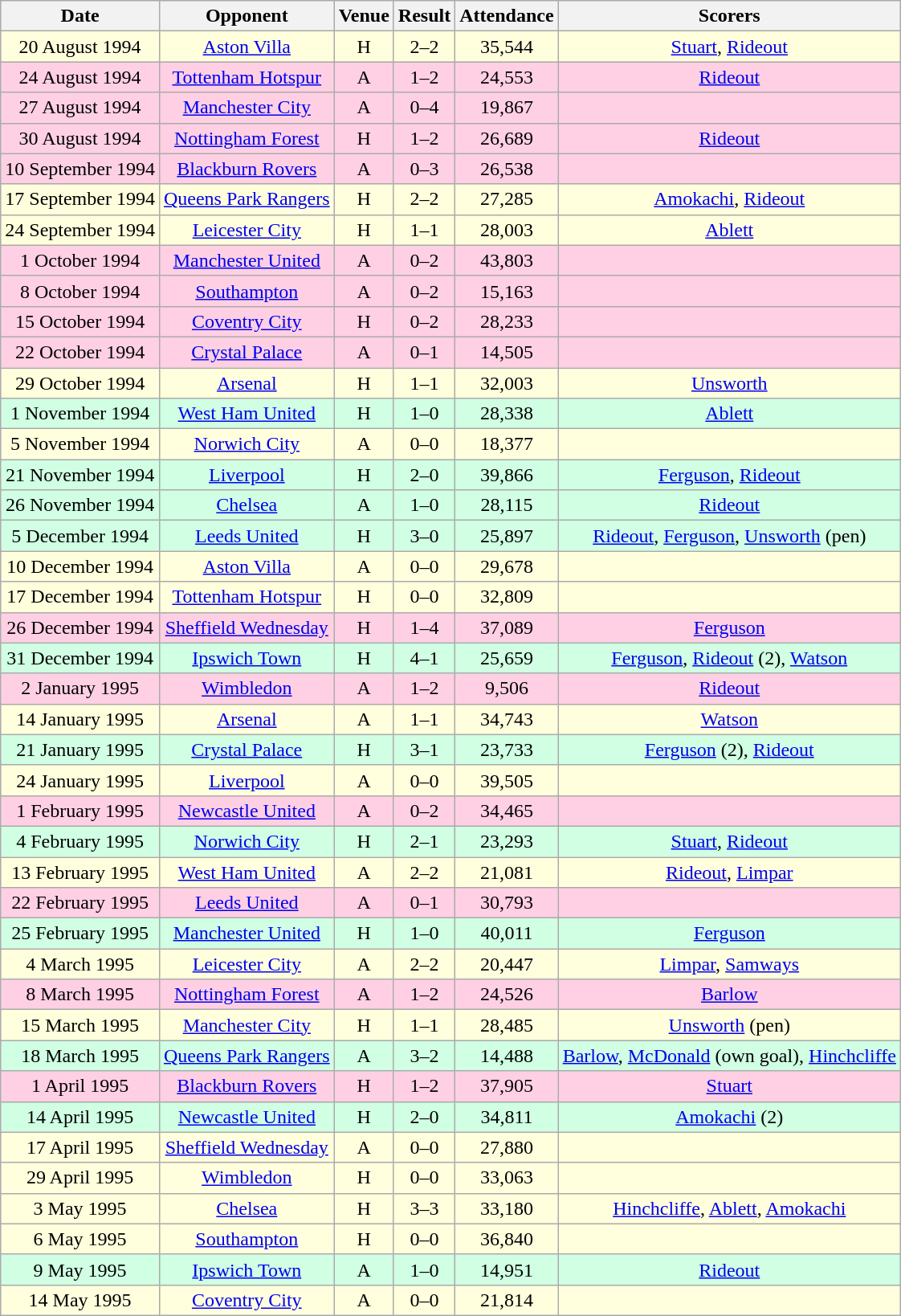<table class="wikitable sortable" style="font-size:100%; text-align:center">
<tr>
<th>Date</th>
<th>Opponent</th>
<th>Venue</th>
<th>Result</th>
<th>Attendance</th>
<th>Scorers</th>
</tr>
<tr style="background-color: #ffffdd;">
<td>20 August 1994</td>
<td><a href='#'>Aston Villa</a></td>
<td>H</td>
<td>2–2</td>
<td>35,544</td>
<td><a href='#'>Stuart</a>, <a href='#'>Rideout</a></td>
</tr>
<tr style="background-color: #ffd0e3;">
<td>24 August 1994</td>
<td><a href='#'>Tottenham Hotspur</a></td>
<td>A</td>
<td>1–2</td>
<td>24,553</td>
<td><a href='#'>Rideout</a></td>
</tr>
<tr style="background-color: #ffd0e3;">
<td>27 August 1994</td>
<td><a href='#'>Manchester City</a></td>
<td>A</td>
<td>0–4</td>
<td>19,867</td>
<td></td>
</tr>
<tr style="background-color: #ffd0e3;">
<td>30 August 1994</td>
<td><a href='#'>Nottingham Forest</a></td>
<td>H</td>
<td>1–2</td>
<td>26,689</td>
<td><a href='#'>Rideout</a></td>
</tr>
<tr style="background-color: #ffd0e3;">
<td>10 September 1994</td>
<td><a href='#'>Blackburn Rovers</a></td>
<td>A</td>
<td>0–3</td>
<td>26,538</td>
<td></td>
</tr>
<tr style="background-color: #ffffdd;">
<td>17 September 1994</td>
<td><a href='#'>Queens Park Rangers</a></td>
<td>H</td>
<td>2–2</td>
<td>27,285</td>
<td><a href='#'>Amokachi</a>, <a href='#'>Rideout</a></td>
</tr>
<tr style="background-color: #ffffdd;">
<td>24 September 1994</td>
<td><a href='#'>Leicester City</a></td>
<td>H</td>
<td>1–1</td>
<td>28,003</td>
<td><a href='#'>Ablett</a></td>
</tr>
<tr style="background-color: #ffd0e3;">
<td>1 October 1994</td>
<td><a href='#'>Manchester United</a></td>
<td>A</td>
<td>0–2</td>
<td>43,803</td>
<td></td>
</tr>
<tr style="background-color: #ffd0e3;">
<td>8 October 1994</td>
<td><a href='#'>Southampton</a></td>
<td>A</td>
<td>0–2</td>
<td>15,163</td>
<td></td>
</tr>
<tr style="background-color: #ffd0e3;">
<td>15 October 1994</td>
<td><a href='#'>Coventry City</a></td>
<td>H</td>
<td>0–2</td>
<td>28,233</td>
<td></td>
</tr>
<tr style="background-color: #ffd0e3;">
<td>22 October 1994</td>
<td><a href='#'>Crystal Palace</a></td>
<td>A</td>
<td>0–1</td>
<td>14,505</td>
<td></td>
</tr>
<tr style="background-color: #ffffdd;">
<td>29 October 1994</td>
<td><a href='#'>Arsenal</a></td>
<td>H</td>
<td>1–1</td>
<td>32,003</td>
<td><a href='#'>Unsworth</a></td>
</tr>
<tr style="background-color: #d0ffe3;">
<td>1 November 1994</td>
<td><a href='#'>West Ham United</a></td>
<td>H</td>
<td>1–0</td>
<td>28,338</td>
<td><a href='#'>Ablett</a></td>
</tr>
<tr style="background-color: #ffffdd;">
<td>5 November 1994</td>
<td><a href='#'>Norwich City</a></td>
<td>A</td>
<td>0–0</td>
<td>18,377</td>
<td></td>
</tr>
<tr style="background-color: #d0ffe3;">
<td>21 November 1994</td>
<td><a href='#'>Liverpool</a></td>
<td>H</td>
<td>2–0</td>
<td>39,866</td>
<td><a href='#'>Ferguson</a>, <a href='#'>Rideout</a></td>
</tr>
<tr style="background-color: #d0ffe3;">
<td>26 November 1994</td>
<td><a href='#'>Chelsea</a></td>
<td>A</td>
<td>1–0</td>
<td>28,115</td>
<td><a href='#'>Rideout</a></td>
</tr>
<tr style="background-color: #d0ffe3;">
<td>5 December 1994</td>
<td><a href='#'>Leeds United</a></td>
<td>H</td>
<td>3–0</td>
<td>25,897</td>
<td><a href='#'>Rideout</a>, <a href='#'>Ferguson</a>, <a href='#'>Unsworth</a> (pen)</td>
</tr>
<tr style="background-color: #ffffdd;">
<td>10 December 1994</td>
<td><a href='#'>Aston Villa</a></td>
<td>A</td>
<td>0–0</td>
<td>29,678</td>
<td></td>
</tr>
<tr style="background-color: #ffffdd;">
<td>17 December 1994</td>
<td><a href='#'>Tottenham Hotspur</a></td>
<td>H</td>
<td>0–0</td>
<td>32,809</td>
<td></td>
</tr>
<tr style="background-color: #ffd0e3;">
<td>26 December 1994</td>
<td><a href='#'>Sheffield Wednesday</a></td>
<td>H</td>
<td>1–4</td>
<td>37,089</td>
<td><a href='#'>Ferguson</a></td>
</tr>
<tr style="background-color: #d0ffe3;">
<td>31 December 1994</td>
<td><a href='#'>Ipswich Town</a></td>
<td>H</td>
<td>4–1</td>
<td>25,659</td>
<td><a href='#'>Ferguson</a>, <a href='#'>Rideout</a> (2), <a href='#'>Watson</a></td>
</tr>
<tr style="background-color: #ffd0e3;">
<td>2 January 1995</td>
<td><a href='#'>Wimbledon</a></td>
<td>A</td>
<td>1–2</td>
<td>9,506</td>
<td><a href='#'>Rideout</a></td>
</tr>
<tr style="background-color: #ffffdd;">
<td>14 January 1995</td>
<td><a href='#'>Arsenal</a></td>
<td>A</td>
<td>1–1</td>
<td>34,743</td>
<td><a href='#'>Watson</a></td>
</tr>
<tr style="background-color: #d0ffe3;">
<td>21 January 1995</td>
<td><a href='#'>Crystal Palace</a></td>
<td>H</td>
<td>3–1</td>
<td>23,733</td>
<td><a href='#'>Ferguson</a> (2), <a href='#'>Rideout</a></td>
</tr>
<tr style="background-color: #ffffdd;">
<td>24 January 1995</td>
<td><a href='#'>Liverpool</a></td>
<td>A</td>
<td>0–0</td>
<td>39,505</td>
<td></td>
</tr>
<tr style="background-color: #ffd0e3;">
<td>1 February 1995</td>
<td><a href='#'>Newcastle United</a></td>
<td>A</td>
<td>0–2</td>
<td>34,465</td>
<td></td>
</tr>
<tr style="background-color: #d0ffe3;">
<td>4 February 1995</td>
<td><a href='#'>Norwich City</a></td>
<td>H</td>
<td>2–1</td>
<td>23,293</td>
<td><a href='#'>Stuart</a>, <a href='#'>Rideout</a></td>
</tr>
<tr style="background-color: #ffffdd;">
<td>13 February 1995</td>
<td><a href='#'>West Ham United</a></td>
<td>A</td>
<td>2–2</td>
<td>21,081</td>
<td><a href='#'>Rideout</a>, <a href='#'>Limpar</a></td>
</tr>
<tr style="background-color: #ffd0e3;">
<td>22 February 1995</td>
<td><a href='#'>Leeds United</a></td>
<td>A</td>
<td>0–1</td>
<td>30,793</td>
<td></td>
</tr>
<tr style="background-color: #d0ffe3;">
<td>25 February 1995</td>
<td><a href='#'>Manchester United</a></td>
<td>H</td>
<td>1–0</td>
<td>40,011</td>
<td><a href='#'>Ferguson</a></td>
</tr>
<tr style="background-color: #ffffdd;">
<td>4 March 1995</td>
<td><a href='#'>Leicester City</a></td>
<td>A</td>
<td>2–2</td>
<td>20,447</td>
<td><a href='#'>Limpar</a>, <a href='#'>Samways</a></td>
</tr>
<tr style="background-color: #ffd0e3;">
<td>8 March 1995</td>
<td><a href='#'>Nottingham Forest</a></td>
<td>A</td>
<td>1–2</td>
<td>24,526</td>
<td><a href='#'>Barlow</a></td>
</tr>
<tr style="background-color: #ffffdd;">
<td>15 March 1995</td>
<td><a href='#'>Manchester City</a></td>
<td>H</td>
<td>1–1</td>
<td>28,485</td>
<td><a href='#'>Unsworth</a> (pen)</td>
</tr>
<tr style="background-color: #d0ffe3;">
<td>18 March 1995</td>
<td><a href='#'>Queens Park Rangers</a></td>
<td>A</td>
<td>3–2</td>
<td>14,488</td>
<td><a href='#'>Barlow</a>, <a href='#'>McDonald</a> (own goal), <a href='#'>Hinchcliffe</a></td>
</tr>
<tr style="background-color: #ffd0e3;">
<td>1 April 1995</td>
<td><a href='#'>Blackburn Rovers</a></td>
<td>H</td>
<td>1–2</td>
<td>37,905</td>
<td><a href='#'>Stuart</a></td>
</tr>
<tr style="background-color: #d0ffe3;">
<td>14 April 1995</td>
<td><a href='#'>Newcastle United</a></td>
<td>H</td>
<td>2–0</td>
<td>34,811</td>
<td><a href='#'>Amokachi</a> (2)</td>
</tr>
<tr style="background-color: #ffffdd;">
<td>17 April 1995</td>
<td><a href='#'>Sheffield Wednesday</a></td>
<td>A</td>
<td>0–0</td>
<td>27,880</td>
<td></td>
</tr>
<tr style="background-color: #ffffdd;">
<td>29 April 1995</td>
<td><a href='#'>Wimbledon</a></td>
<td>H</td>
<td>0–0</td>
<td>33,063</td>
<td></td>
</tr>
<tr style="background-color: #ffffdd;">
<td>3 May 1995</td>
<td><a href='#'>Chelsea</a></td>
<td>H</td>
<td>3–3</td>
<td>33,180</td>
<td><a href='#'>Hinchcliffe</a>, <a href='#'>Ablett</a>, <a href='#'>Amokachi</a></td>
</tr>
<tr style="background-color: #ffffdd;">
<td>6 May 1995</td>
<td><a href='#'>Southampton</a></td>
<td>H</td>
<td>0–0</td>
<td>36,840</td>
<td></td>
</tr>
<tr style="background-color: #d0ffe3;">
<td>9 May 1995</td>
<td><a href='#'>Ipswich Town</a></td>
<td>A</td>
<td>1–0</td>
<td>14,951</td>
<td><a href='#'>Rideout</a></td>
</tr>
<tr style="background-color: #ffffdd;">
<td>14 May 1995</td>
<td><a href='#'>Coventry City</a></td>
<td>A</td>
<td>0–0</td>
<td>21,814</td>
<td></td>
</tr>
</table>
